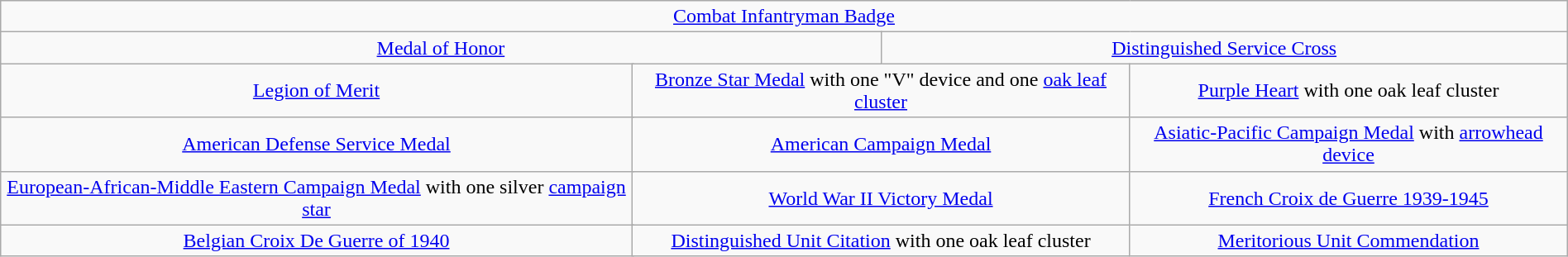<table class="wikitable" style="margin:1em auto; text-align:center;">
<tr>
<td colspan="6"><a href='#'>Combat Infantryman Badge</a></td>
</tr>
<tr>
<td colspan="3"><a href='#'>Medal of Honor</a></td>
<td colspan="3"><a href='#'>Distinguished Service Cross</a></td>
</tr>
<tr>
<td colspan="2"><a href='#'>Legion of Merit</a></td>
<td colspan="2"><a href='#'>Bronze Star Medal</a> with one "V" device and one <a href='#'>oak leaf cluster</a></td>
<td colspan="2"><a href='#'>Purple Heart</a> with one oak leaf cluster</td>
</tr>
<tr>
<td colspan="2"><a href='#'>American Defense Service Medal</a></td>
<td colspan="2"><a href='#'>American Campaign Medal</a></td>
<td colspan="2"><a href='#'>Asiatic-Pacific Campaign Medal</a> with <a href='#'>arrowhead device</a></td>
</tr>
<tr>
<td colspan="2"><a href='#'>European-African-Middle Eastern Campaign Medal</a> with one silver <a href='#'>campaign star</a></td>
<td colspan="2"><a href='#'>World War II Victory Medal</a></td>
<td colspan="2"><a href='#'>French Croix de Guerre 1939-1945</a></td>
</tr>
<tr>
<td colspan="2"><a href='#'>Belgian Croix De Guerre of 1940</a></td>
<td colspan="2"><a href='#'>Distinguished Unit Citation</a> with one oak leaf cluster</td>
<td colspan="2"><a href='#'>Meritorious Unit Commendation</a></td>
</tr>
</table>
